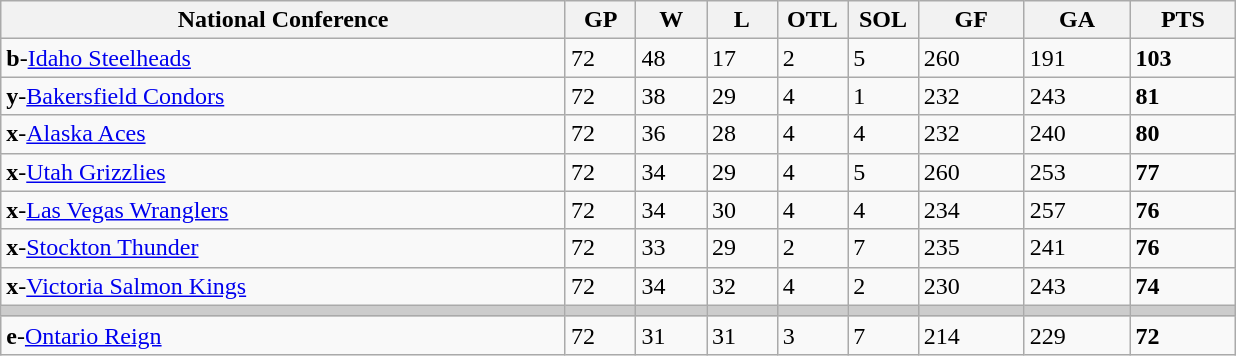<table class="wikitable">
<tr>
<th width="40%">National Conference</th>
<th width="5%">GP</th>
<th width="5%">W</th>
<th width="5%">L</th>
<th width="5%">OTL</th>
<th width="5%">SOL</th>
<th width="7.5%">GF</th>
<th width="7.5%">GA</th>
<th width="7.5%">PTS</th>
</tr>
<tr>
<td align=left><strong>b</strong>-<a href='#'>Idaho Steelheads</a></td>
<td>72</td>
<td>48</td>
<td>17</td>
<td>2</td>
<td>5</td>
<td>260</td>
<td>191</td>
<td><strong>103</strong></td>
</tr>
<tr>
<td align=left><strong>y</strong>-<a href='#'>Bakersfield Condors</a></td>
<td>72</td>
<td>38</td>
<td>29</td>
<td>4</td>
<td>1</td>
<td>232</td>
<td>243</td>
<td><strong>81</strong></td>
</tr>
<tr>
<td align=left><strong>x</strong>-<a href='#'>Alaska Aces</a></td>
<td>72</td>
<td>36</td>
<td>28</td>
<td>4</td>
<td>4</td>
<td>232</td>
<td>240</td>
<td><strong>80</strong></td>
</tr>
<tr>
<td align=left><strong>x</strong>-<a href='#'>Utah Grizzlies</a></td>
<td>72</td>
<td>34</td>
<td>29</td>
<td>4</td>
<td>5</td>
<td>260</td>
<td>253</td>
<td><strong>77</strong></td>
</tr>
<tr>
<td align=left><strong>x</strong>-<a href='#'>Las Vegas Wranglers</a></td>
<td>72</td>
<td>34</td>
<td>30</td>
<td>4</td>
<td>4</td>
<td>234</td>
<td>257</td>
<td><strong>76</strong></td>
</tr>
<tr>
<td align=left><strong>x</strong>-<a href='#'>Stockton Thunder</a></td>
<td>72</td>
<td>33</td>
<td>29</td>
<td>2</td>
<td>7</td>
<td>235</td>
<td>241</td>
<td><strong>76</strong></td>
</tr>
<tr>
<td align=left><strong>x</strong>-<a href='#'>Victoria Salmon Kings</a></td>
<td>72</td>
<td>34</td>
<td>32</td>
<td>4</td>
<td>2</td>
<td>230</td>
<td>243</td>
<td><strong>74</strong></td>
</tr>
<tr bgcolor="#cccccc">
<td></td>
<td></td>
<td></td>
<td></td>
<td></td>
<td></td>
<td></td>
<td></td>
<td></td>
</tr>
<tr>
<td align=left><strong>e</strong>-<a href='#'>Ontario Reign</a></td>
<td>72</td>
<td>31</td>
<td>31</td>
<td>3</td>
<td>7</td>
<td>214</td>
<td>229</td>
<td><strong>72</strong></td>
</tr>
</table>
